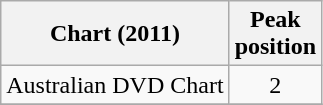<table class="wikitable">
<tr>
<th style="text-align:center;">Chart (2011)</th>
<th style="text-align:center;">Peak<br>position</th>
</tr>
<tr>
<td align="left">Australian DVD Chart</td>
<td style="text-align:center;">2</td>
</tr>
<tr>
</tr>
</table>
